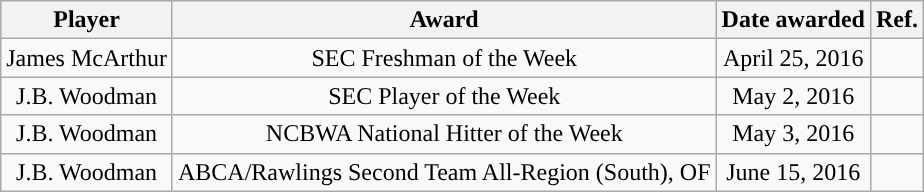<table class="wikitable sortable sortable" style="text-align: center">
<tr>
<th>Player</th>
<th>Award</th>
<th>Date awarded</th>
<th>Ref.</th>
</tr>
<tr>
<td>James McArthur</td>
<td>SEC Freshman of the Week</td>
<td>April 25, 2016</td>
<td></td>
</tr>
<tr>
<td>J.B. Woodman</td>
<td>SEC Player of the Week</td>
<td>May 2, 2016</td>
<td></td>
</tr>
<tr>
<td>J.B. Woodman</td>
<td>NCBWA National Hitter of the Week</td>
<td>May 3, 2016</td>
<td></td>
</tr>
<tr>
<td>J.B. Woodman</td>
<td>ABCA/Rawlings Second Team All-Region (South), OF</td>
<td>June 15, 2016</td>
<td></td>
</tr>
</table>
